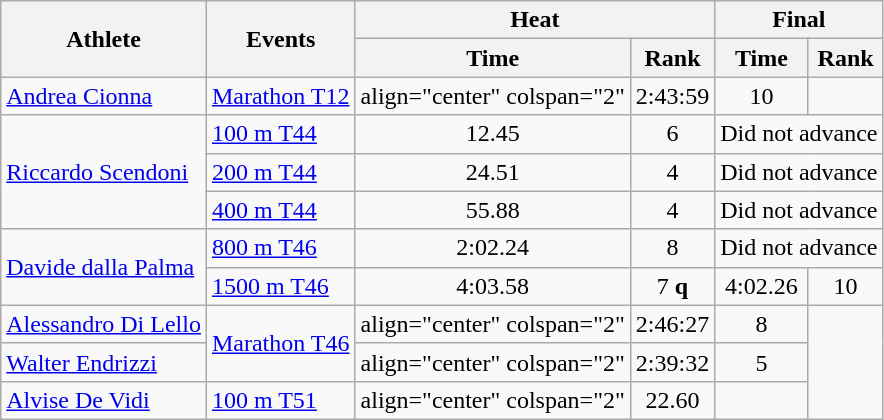<table class=wikitable>
<tr>
<th rowspan="2">Athlete</th>
<th rowspan="2">Events</th>
<th colspan="2">Heat</th>
<th colspan="2">Final</th>
</tr>
<tr>
<th>Time</th>
<th>Rank</th>
<th>Time</th>
<th>Rank</th>
</tr>
<tr>
<td><a href='#'>Andrea Cionna</a></td>
<td><a href='#'>Marathon T12</a></td>
<td>align="center" colspan="2" </td>
<td align="center">2:43:59</td>
<td align="center">10</td>
</tr>
<tr>
<td rowspan=3><a href='#'>Riccardo Scendoni</a></td>
<td><a href='#'>100 m T44</a></td>
<td align="center">12.45</td>
<td align="center">6</td>
<td align="center" colspan="2">Did not advance</td>
</tr>
<tr>
<td><a href='#'>200 m T44</a></td>
<td align="center">24.51</td>
<td align="center">4</td>
<td align="center" colspan="2">Did not advance</td>
</tr>
<tr>
<td><a href='#'>400 m T44</a></td>
<td align="center">55.88</td>
<td align="center">4</td>
<td align="center" colspan="2">Did not advance</td>
</tr>
<tr>
<td rowspan=2><a href='#'>Davide dalla Palma</a></td>
<td><a href='#'>800 m T46</a></td>
<td align="center">2:02.24</td>
<td align="center">8</td>
<td align="center" colspan="2">Did not advance</td>
</tr>
<tr>
<td><a href='#'>1500 m T46</a></td>
<td align="center">4:03.58</td>
<td align="center">7 <strong>q</strong></td>
<td align="center">4:02.26</td>
<td align="center">10</td>
</tr>
<tr>
<td><a href='#'>Alessandro Di Lello</a></td>
<td rowspan="2"><a href='#'>Marathon T46</a></td>
<td>align="center" colspan="2" </td>
<td align="center">2:46:27</td>
<td align="center">8</td>
</tr>
<tr>
<td><a href='#'>Walter Endrizzi</a></td>
<td>align="center" colspan="2" </td>
<td align="center">2:39:32</td>
<td align="center">5</td>
</tr>
<tr>
<td><a href='#'>Alvise De Vidi</a></td>
<td><a href='#'>100 m T51</a></td>
<td>align="center" colspan="2" </td>
<td align="center">22.60</td>
<td align="center"></td>
</tr>
</table>
